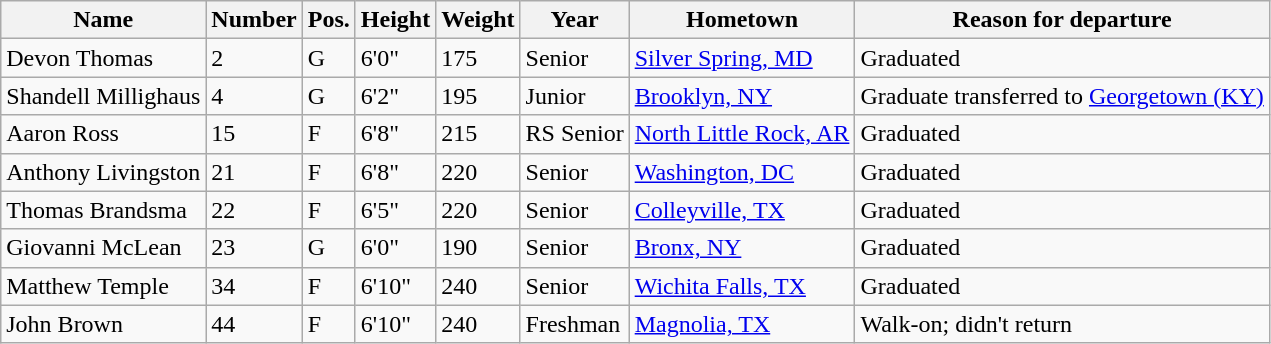<table class="wikitable sortable" border="1">
<tr>
<th>Name</th>
<th>Number</th>
<th>Pos.</th>
<th>Height</th>
<th>Weight</th>
<th>Year</th>
<th>Hometown</th>
<th class="unsortable">Reason for departure</th>
</tr>
<tr>
<td>Devon Thomas</td>
<td>2</td>
<td>G</td>
<td>6'0"</td>
<td>175</td>
<td>Senior</td>
<td><a href='#'>Silver Spring, MD</a></td>
<td>Graduated</td>
</tr>
<tr>
<td>Shandell Millighaus</td>
<td>4</td>
<td>G</td>
<td>6'2"</td>
<td>195</td>
<td>Junior</td>
<td><a href='#'>Brooklyn, NY</a></td>
<td>Graduate transferred to <a href='#'>Georgetown (KY)</a></td>
</tr>
<tr>
<td>Aaron Ross</td>
<td>15</td>
<td>F</td>
<td>6'8"</td>
<td>215</td>
<td>RS Senior</td>
<td><a href='#'>North Little Rock, AR</a></td>
<td>Graduated</td>
</tr>
<tr>
<td>Anthony Livingston</td>
<td>21</td>
<td>F</td>
<td>6'8"</td>
<td>220</td>
<td>Senior</td>
<td><a href='#'>Washington, DC</a></td>
<td>Graduated</td>
</tr>
<tr>
<td>Thomas Brandsma</td>
<td>22</td>
<td>F</td>
<td>6'5"</td>
<td>220</td>
<td>Senior</td>
<td><a href='#'>Colleyville, TX</a></td>
<td>Graduated</td>
</tr>
<tr>
<td>Giovanni McLean</td>
<td>23</td>
<td>G</td>
<td>6'0"</td>
<td>190</td>
<td>Senior</td>
<td><a href='#'>Bronx, NY</a></td>
<td>Graduated</td>
</tr>
<tr>
<td>Matthew Temple</td>
<td>34</td>
<td>F</td>
<td>6'10"</td>
<td>240</td>
<td>Senior</td>
<td><a href='#'>Wichita Falls, TX</a></td>
<td>Graduated</td>
</tr>
<tr>
<td>John Brown</td>
<td>44</td>
<td>F</td>
<td>6'10"</td>
<td>240</td>
<td>Freshman</td>
<td><a href='#'>Magnolia, TX</a></td>
<td>Walk-on; didn't return</td>
</tr>
</table>
